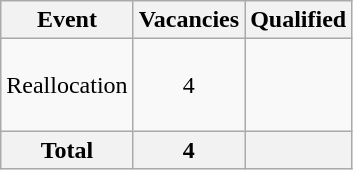<table class="wikitable">
<tr>
<th>Event</th>
<th>Vacancies</th>
<th>Qualified</th>
</tr>
<tr>
<td>Reallocation</td>
<td style="text-align:center;">4</td>
<td><br><br><br></td>
</tr>
<tr>
<th>Total</th>
<th>4</th>
<th></th>
</tr>
</table>
